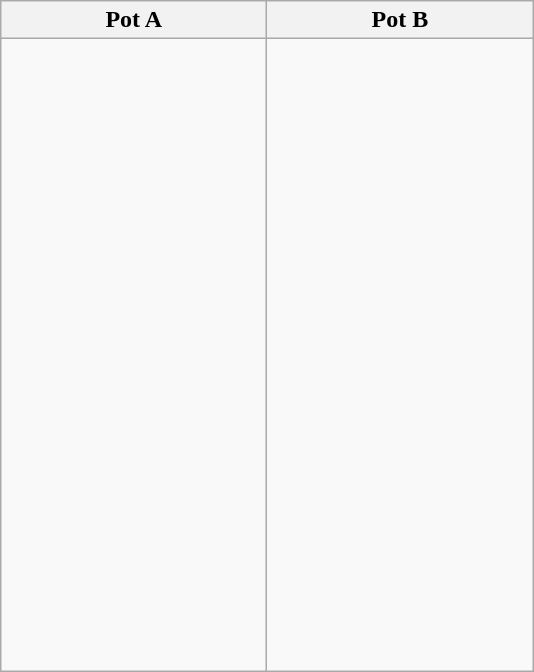<table class="wikitable">
<tr>
<th width=170>Pot A</th>
<th width=170>Pot B</th>
</tr>
<tr>
<td><br><br><br><br><br><br><br><br><br><br><br><br><br><br><br><br><br><br><br><br><br><br><br></td>
<td><br><br><br><br><br><br><br><br><br><br><br><br><br><br><br><br><br><br><br><br><br><br><br></td>
</tr>
</table>
